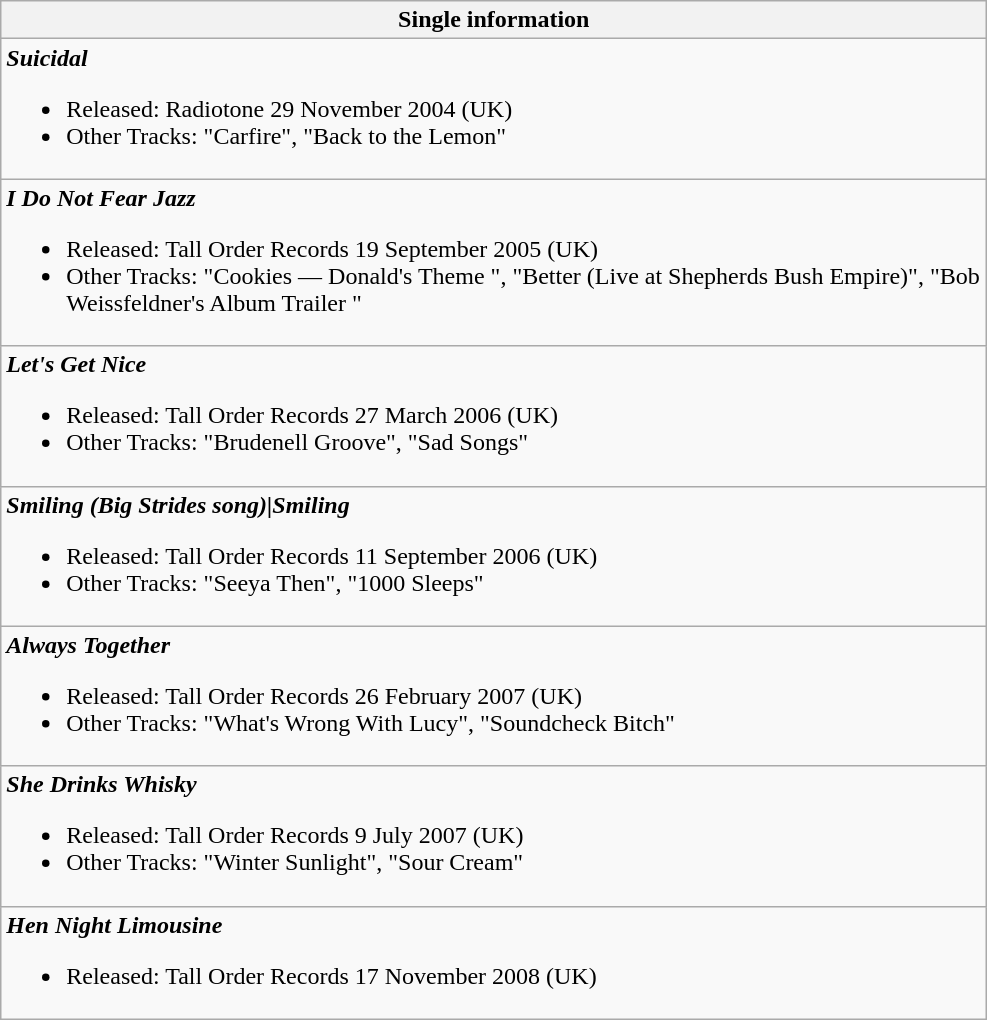<table class="wikitable">
<tr>
<th align="left" width="650">Single information</th>
</tr>
<tr>
<td align="left"><strong><em>Suicidal</em></strong><br><ul><li>Released: Radiotone 29 November 2004 (UK)</li><li>Other Tracks: "Carfire", "Back to the Lemon"</li></ul></td>
</tr>
<tr>
<td align="left"><strong><em>I Do Not Fear Jazz</em></strong><br><ul><li>Released: Tall Order Records 19 September 2005 (UK)</li><li>Other Tracks: "Cookies — Donald's Theme ", "Better (Live at Shepherds Bush Empire)", "Bob Weissfeldner's Album Trailer "</li></ul></td>
</tr>
<tr>
<td align="left"><strong><em>Let's Get Nice</em></strong><br><ul><li>Released: Tall Order Records 27 March 2006 (UK)</li><li>Other Tracks: "Brudenell Groove", "Sad Songs"</li></ul></td>
</tr>
<tr>
<td align="left"><strong><em>Smiling (Big Strides song)|Smiling</em></strong><br><ul><li>Released: Tall Order Records 11 September 2006 (UK)</li><li>Other Tracks: "Seeya Then", "1000 Sleeps"</li></ul></td>
</tr>
<tr>
<td align="left"><strong><em>Always Together</em></strong><br><ul><li>Released: Tall Order Records 26 February 2007 (UK)</li><li>Other Tracks: "What's Wrong With Lucy", "Soundcheck Bitch"</li></ul></td>
</tr>
<tr>
<td align="left"><strong><em>She Drinks Whisky</em></strong><br><ul><li>Released: Tall Order Records 9 July 2007 (UK)</li><li>Other Tracks: "Winter Sunlight", "Sour Cream"</li></ul></td>
</tr>
<tr>
<td align="left"><strong><em>Hen Night Limousine</em></strong><br><ul><li>Released: Tall Order Records 17 November 2008 (UK)</li></ul></td>
</tr>
</table>
